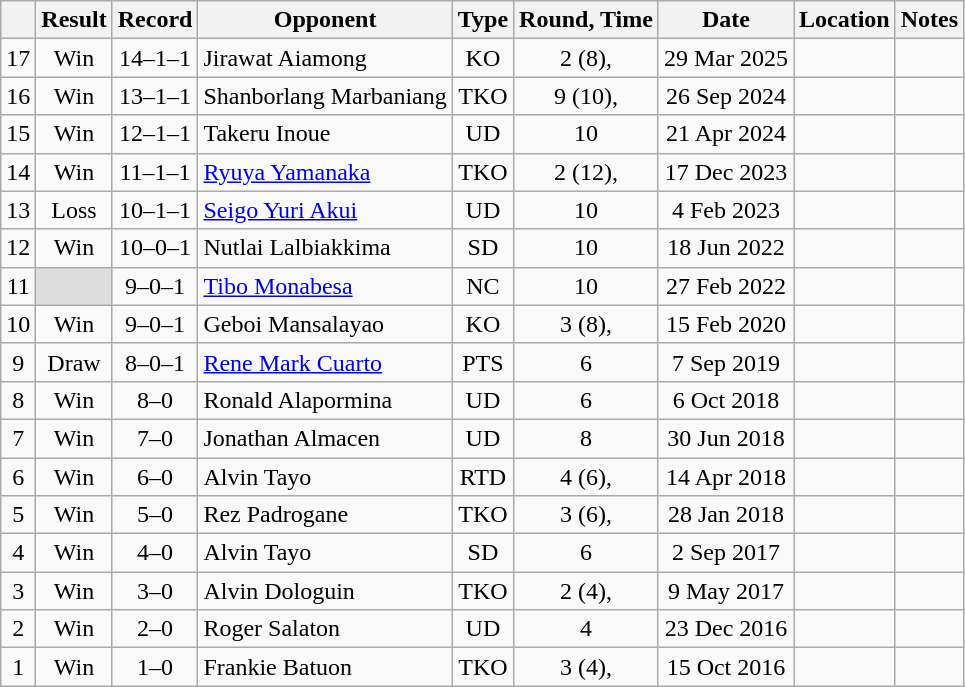<table class="wikitable" style="text-align:center;">
<tr>
<th></th>
<th>Result</th>
<th>Record</th>
<th>Opponent</th>
<th>Type</th>
<th>Round, Time</th>
<th>Date</th>
<th>Location</th>
<th>Notes</th>
</tr>
<tr>
<td>17</td>
<td>Win</td>
<td>14–1–1 </td>
<td align=left>Jirawat Aiamong</td>
<td>KO</td>
<td>2 (8), </td>
<td>29 Mar 2025</td>
<td align=left></td>
<td align=left></td>
</tr>
<tr>
<td>16</td>
<td>Win</td>
<td>13–1–1 </td>
<td align=left>Shanborlang Marbaniang</td>
<td>TKO</td>
<td>9 (10), </td>
<td>26 Sep 2024</td>
<td align=left></td>
<td align=left></td>
</tr>
<tr>
<td>15</td>
<td>Win</td>
<td>12–1–1 </td>
<td align=left>Takeru Inoue</td>
<td>UD</td>
<td>10</td>
<td>21 Apr 2024</td>
<td align=left></td>
<td align=left></td>
</tr>
<tr>
<td>14</td>
<td>Win</td>
<td>11–1–1 </td>
<td align=left><a href='#'>Ryuya Yamanaka</a></td>
<td>TKO</td>
<td>2 (12), </td>
<td>17 Dec 2023</td>
<td align=left></td>
<td align=left></td>
</tr>
<tr>
<td>13</td>
<td>Loss</td>
<td>10–1–1 </td>
<td align=left><a href='#'>Seigo Yuri Akui</a></td>
<td>UD</td>
<td>10</td>
<td>4 Feb 2023</td>
<td align=left></td>
<td></td>
</tr>
<tr>
<td>12</td>
<td>Win</td>
<td>10–0–1 </td>
<td align=left>Nutlai Lalbiakkima</td>
<td>SD</td>
<td>10</td>
<td>18 Jun 2022</td>
<td align=left></td>
<td align=left></td>
</tr>
<tr>
<td>11</td>
<td style="background: #DDD"></td>
<td>9–0–1 </td>
<td align=left><a href='#'>Tibo Monabesa</a></td>
<td>NC</td>
<td>10</td>
<td>27 Feb 2022</td>
<td align=left></td>
<td align=left></td>
</tr>
<tr>
<td>10</td>
<td>Win</td>
<td>9–0–1</td>
<td align=left>Geboi Mansalayao</td>
<td>KO</td>
<td>3 (8), </td>
<td>15 Feb 2020</td>
<td align=left></td>
<td></td>
</tr>
<tr>
<td>9</td>
<td>Draw</td>
<td>8–0–1</td>
<td align=left><a href='#'>Rene Mark Cuarto</a></td>
<td>PTS</td>
<td>6</td>
<td>7 Sep 2019</td>
<td align=left></td>
<td></td>
</tr>
<tr>
<td>8</td>
<td>Win</td>
<td>8–0</td>
<td align=left>Ronald Alapormina</td>
<td>UD</td>
<td>6</td>
<td>6 Oct 2018</td>
<td align=left></td>
<td></td>
</tr>
<tr>
<td>7</td>
<td>Win</td>
<td>7–0</td>
<td align=left>Jonathan Almacen</td>
<td>UD</td>
<td>8</td>
<td>30 Jun 2018</td>
<td align=left></td>
<td></td>
</tr>
<tr>
<td>6</td>
<td>Win</td>
<td>6–0</td>
<td align=left>Alvin Tayo</td>
<td>RTD</td>
<td>4 (6), </td>
<td>14 Apr 2018</td>
<td align=left></td>
<td></td>
</tr>
<tr>
<td>5</td>
<td>Win</td>
<td>5–0</td>
<td align=left>Rez Padrogane</td>
<td>TKO</td>
<td>3 (6), </td>
<td>28 Jan 2018</td>
<td align=left></td>
<td></td>
</tr>
<tr>
<td>4</td>
<td>Win</td>
<td>4–0</td>
<td align=left>Alvin Tayo</td>
<td>SD</td>
<td>6</td>
<td>2 Sep 2017</td>
<td align=left></td>
<td></td>
</tr>
<tr>
<td>3</td>
<td>Win</td>
<td>3–0</td>
<td align=left>Alvin Dologuin</td>
<td>TKO</td>
<td>2 (4), </td>
<td>9 May 2017</td>
<td align=left></td>
<td></td>
</tr>
<tr>
<td>2</td>
<td>Win</td>
<td>2–0</td>
<td align=left>Roger Salaton</td>
<td>UD</td>
<td>4</td>
<td>23 Dec 2016</td>
<td align=left></td>
<td></td>
</tr>
<tr>
<td>1</td>
<td>Win</td>
<td>1–0</td>
<td align=left>Frankie Batuon</td>
<td>TKO</td>
<td>3 (4), </td>
<td>15 Oct 2016</td>
<td align=left></td>
<td></td>
</tr>
</table>
